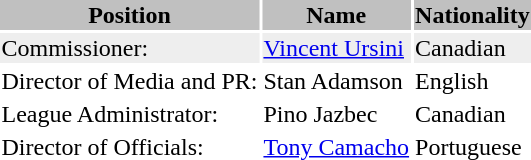<table class="toccolours">
<tr style="background:silver;">
<th>Position</th>
<th>Name</th>
<th>Nationality</th>
</tr>
<tr style="background:#eee;">
<td>Commissioner:</td>
<td><a href='#'>Vincent Ursini</a></td>
<td> Canadian</td>
</tr>
<tr>
<td>Director of Media and PR:</td>
<td>Stan Adamson</td>
<td> English</td>
</tr>
<tr>
<td>League Administrator:</td>
<td>Pino Jazbec</td>
<td> Canadian</td>
</tr>
<tr>
<td>Director of Officials:</td>
<td><a href='#'>Tony Camacho</a></td>
<td> Portuguese</td>
</tr>
<tr>
</tr>
</table>
